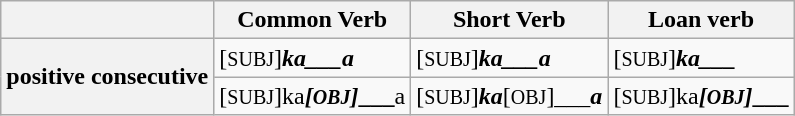<table class="wikitable">
<tr>
<th></th>
<th>Common Verb</th>
<th>Short Verb</th>
<th>Loan verb</th>
</tr>
<tr>
<th rowspan="2">positive consecutive</th>
<td>[<small>SUBJ</small>]<strong><em>ka<strong>___</strong>a</em></strong></td>
<td>[<small>SUBJ</small>]<strong><em>ka<strong>___</strong>a</em></strong></td>
<td>[<small>SUBJ</small>]<strong><em>ka<strong>___<em></td>
</tr>
<tr>
<td>[<small>SUBJ</small>]</em></strong>ka<strong><em>[<small>OBJ</small>]</em>___</strong>a</em></strong></td>
<td>[<small>SUBJ</small>]<strong><em>ka</em></strong>[<small>OBJ</small>]<em>___<strong>a<strong><em></td>
<td>[<small>SUBJ</small>]</em></strong>ka<strong><em>[<small>OBJ</small>]</em>___<em></td>
</tr>
</table>
